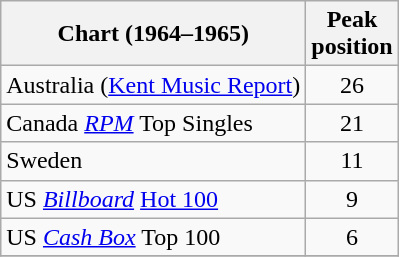<table class="wikitable sortable">
<tr>
<th>Chart (1964–1965)</th>
<th>Peak<br>position</th>
</tr>
<tr>
<td>Australia (<a href='#'>Kent Music Report</a>)</td>
<td style="text-align:center;">26</td>
</tr>
<tr>
<td>Canada <em><a href='#'>RPM</a></em> Top Singles</td>
<td style="text-align:center;">21</td>
</tr>
<tr>
<td>Sweden</td>
<td style="text-align:center;">11</td>
</tr>
<tr>
<td>US <em><a href='#'>Billboard</a></em> <a href='#'>Hot 100</a></td>
<td style="text-align:center;">9</td>
</tr>
<tr>
<td>US <a href='#'><em>Cash Box</em></a> Top 100</td>
<td align="center">6</td>
</tr>
<tr>
</tr>
</table>
